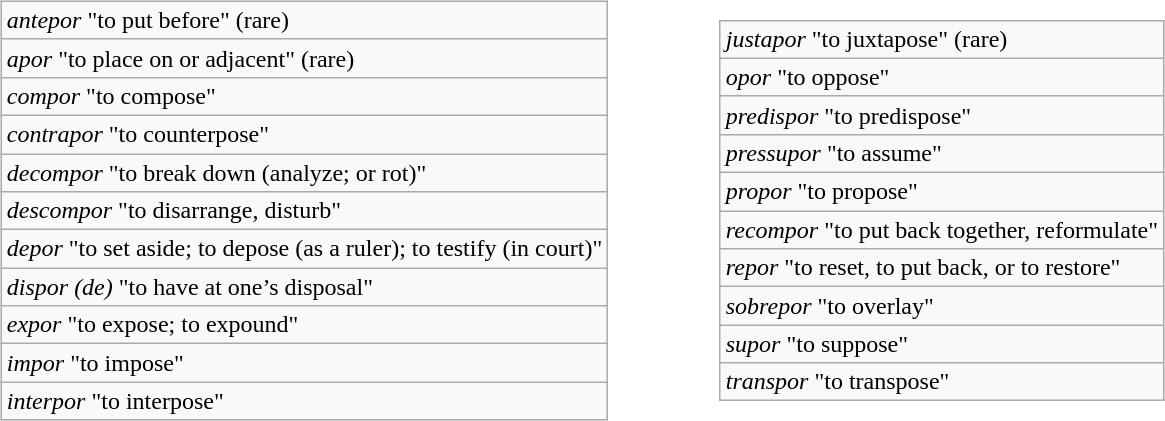<table border="0">
<tr>
<td style="text-align: left;"><br> <table class="wikitable">
<tr>
<td><em>antepor</em> "to put before" (rare)</td>
</tr>
<tr>
<td><em>apor</em> "to place on or adjacent" (rare)</td>
</tr>
<tr>
<td><em>compor</em> "to compose"</td>
</tr>
<tr>
<td><em>contrapor</em> "to counterpose"</td>
</tr>
<tr>
<td><em>decompor</em> "to break down (analyze; or rot)"</td>
</tr>
<tr>
<td><em>descompor</em> "to disarrange, disturb"</td>
</tr>
<tr>
<td><em>depor</em> "to set aside; to depose (as a ruler); to testify (in court)"</td>
</tr>
<tr>
<td><em>dispor (de)</em> "to have at one’s disposal"</td>
</tr>
<tr>
<td><em>expor</em> "to expose; to expound"</td>
</tr>
<tr>
<td><em>impor </em> "to impose"</td>
</tr>
<tr>
<td><em>interpor</em> "to interpose"</td>
</tr>
</table>
</td>
<td style="width:50px;"></td>
<td style="text-align: left;" style="vertical-align:top;"><br><table class="wikitable">
<tr>
<td><em>justapor</em> "to juxtapose" (rare)</td>
</tr>
<tr>
<td><em>opor</em> "to oppose"</td>
</tr>
<tr>
<td><em>predispor</em> "to predispose"</td>
</tr>
<tr>
<td><em>pressupor</em> "to assume"</td>
</tr>
<tr>
<td><em>propor</em> "to propose"</td>
</tr>
<tr>
<td><em>recompor</em> "to put back together, reformulate"</td>
</tr>
<tr>
<td><em>repor</em> "to reset, to put back, or to restore"</td>
</tr>
<tr>
<td><em>sobrepor</em> "to overlay"</td>
</tr>
<tr>
<td><em>supor</em> "to suppose"</td>
</tr>
<tr>
<td><em>transpor</em> "to transpose"</td>
</tr>
</table>
</td>
</tr>
</table>
